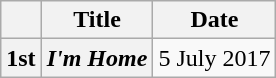<table class="wikitable">
<tr>
<th></th>
<th>Title</th>
<th>Date</th>
</tr>
<tr>
<th>1st</th>
<th><em>I'm Home</em></th>
<td>5 July 2017</td>
</tr>
</table>
